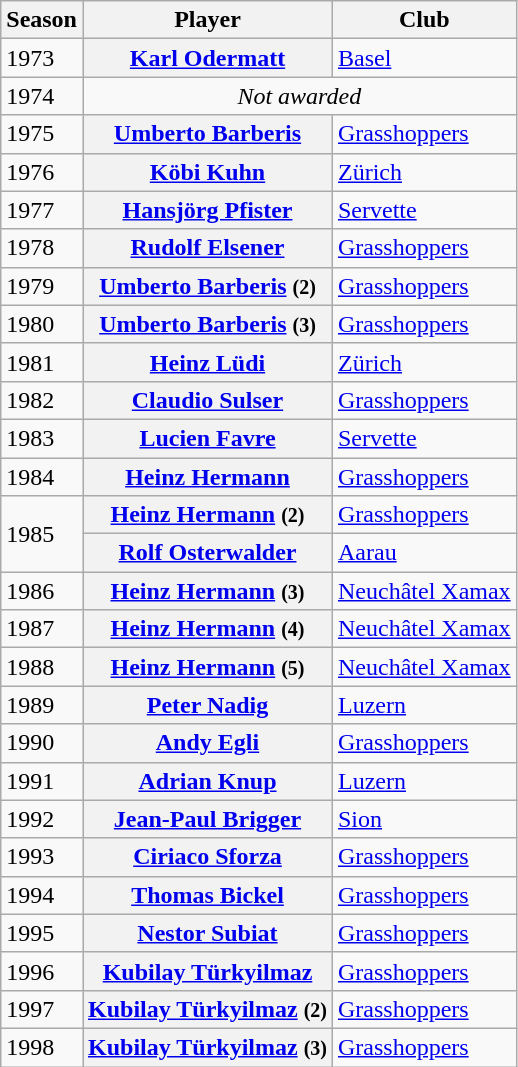<table class="sortable wikitable plainrowheaders">
<tr>
<th>Season</th>
<th>Player</th>
<th>Club</th>
</tr>
<tr>
<td>1973</td>
<th scope="row"><a href='#'>Karl Odermatt</a></th>
<td><a href='#'>Basel</a></td>
</tr>
<tr>
<td>1974</td>
<td colspan="2" align="center"><em>Not awarded</em></td>
</tr>
<tr>
<td>1975</td>
<th scope="row"><a href='#'>Umberto Barberis</a></th>
<td><a href='#'>Grasshoppers</a></td>
</tr>
<tr>
<td>1976</td>
<th scope="row"><a href='#'>Köbi Kuhn</a></th>
<td><a href='#'>Zürich</a></td>
</tr>
<tr>
<td>1977</td>
<th scope="row"><a href='#'>Hansjörg Pfister</a></th>
<td><a href='#'>Servette</a></td>
</tr>
<tr>
<td>1978</td>
<th scope="row"><a href='#'>Rudolf Elsener</a></th>
<td><a href='#'>Grasshoppers</a></td>
</tr>
<tr>
<td>1979</td>
<th scope="row"><a href='#'>Umberto Barberis</a> <small>(2)</small></th>
<td><a href='#'>Grasshoppers</a></td>
</tr>
<tr>
<td>1980</td>
<th scope="row"><a href='#'>Umberto Barberis</a> <small>(3)</small></th>
<td><a href='#'>Grasshoppers</a></td>
</tr>
<tr>
<td>1981</td>
<th scope="row"><a href='#'>Heinz Lüdi</a></th>
<td><a href='#'>Zürich</a></td>
</tr>
<tr>
<td>1982</td>
<th scope="row"><a href='#'>Claudio Sulser</a></th>
<td><a href='#'>Grasshoppers</a></td>
</tr>
<tr>
<td>1983</td>
<th scope="row"><a href='#'>Lucien Favre</a></th>
<td><a href='#'>Servette</a></td>
</tr>
<tr>
<td>1984</td>
<th scope="row"><a href='#'>Heinz Hermann</a></th>
<td><a href='#'>Grasshoppers</a></td>
</tr>
<tr>
<td rowspan="2">1985</td>
<th scope="row"><a href='#'>Heinz Hermann</a> <small>(2)</small></th>
<td><a href='#'>Grasshoppers</a></td>
</tr>
<tr>
<th scope="row"><a href='#'>Rolf Osterwalder</a></th>
<td><a href='#'>Aarau</a></td>
</tr>
<tr>
<td>1986</td>
<th scope="row"><a href='#'>Heinz Hermann</a> <small>(3)</small></th>
<td><a href='#'>Neuchâtel Xamax</a></td>
</tr>
<tr>
<td>1987</td>
<th scope="row"><a href='#'>Heinz Hermann</a> <small>(4)</small></th>
<td><a href='#'>Neuchâtel Xamax</a></td>
</tr>
<tr>
<td>1988</td>
<th scope="row"><a href='#'>Heinz Hermann</a> <small>(5)</small></th>
<td><a href='#'>Neuchâtel Xamax</a></td>
</tr>
<tr>
<td>1989</td>
<th scope="row"><a href='#'>Peter Nadig</a></th>
<td><a href='#'>Luzern</a></td>
</tr>
<tr>
<td>1990</td>
<th scope="row"><a href='#'>Andy Egli</a></th>
<td><a href='#'>Grasshoppers</a></td>
</tr>
<tr>
<td>1991</td>
<th scope="row"><a href='#'>Adrian Knup</a></th>
<td><a href='#'>Luzern</a></td>
</tr>
<tr>
<td>1992</td>
<th scope="row"><a href='#'>Jean-Paul Brigger</a></th>
<td><a href='#'>Sion</a></td>
</tr>
<tr>
<td>1993</td>
<th scope="row"><a href='#'>Ciriaco Sforza</a></th>
<td><a href='#'>Grasshoppers</a></td>
</tr>
<tr>
<td>1994</td>
<th scope="row"><a href='#'>Thomas Bickel</a></th>
<td><a href='#'>Grasshoppers</a></td>
</tr>
<tr>
<td>1995</td>
<th scope="row"><a href='#'>Nestor Subiat</a></th>
<td><a href='#'>Grasshoppers</a></td>
</tr>
<tr>
<td>1996</td>
<th scope="row"><a href='#'>Kubilay Türkyilmaz</a></th>
<td><a href='#'>Grasshoppers</a></td>
</tr>
<tr>
<td>1997</td>
<th scope="row"><a href='#'>Kubilay Türkyilmaz</a> <small>(2)</small></th>
<td><a href='#'>Grasshoppers</a></td>
</tr>
<tr>
<td>1998</td>
<th scope="row"><a href='#'>Kubilay Türkyilmaz</a> <small>(3)</small></th>
<td><a href='#'>Grasshoppers</a></td>
</tr>
</table>
